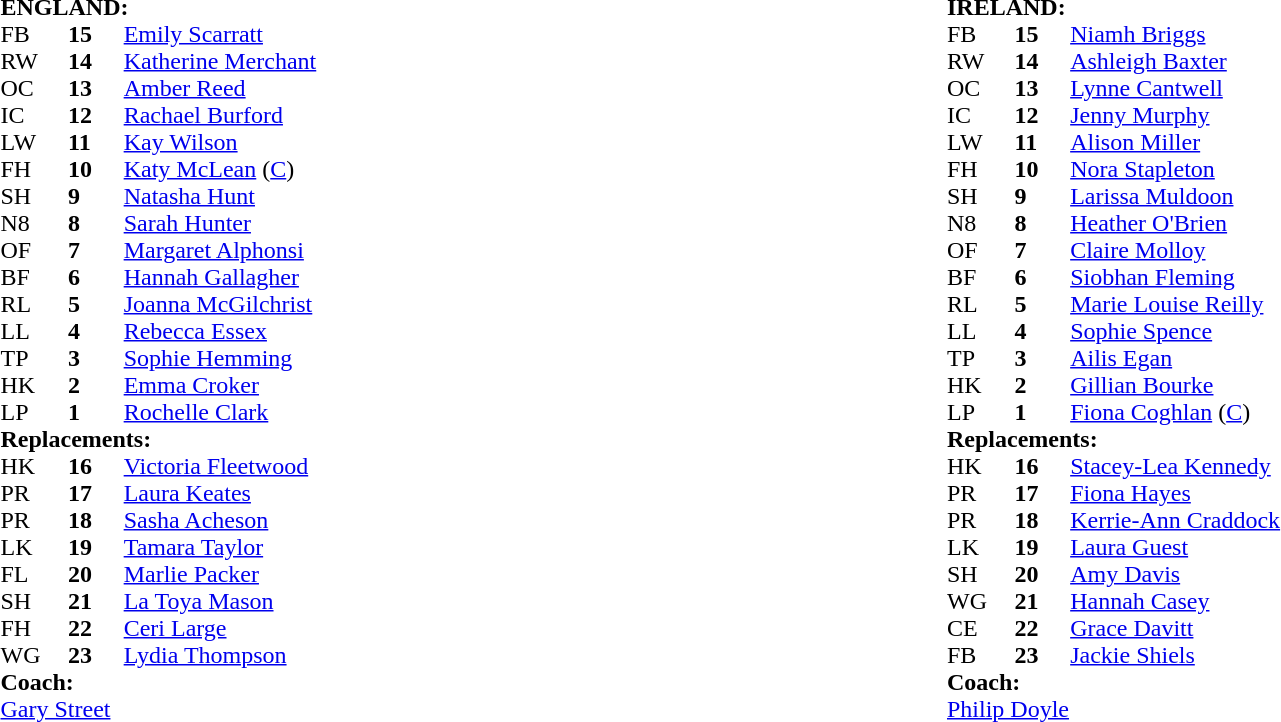<table style="width:100%">
<tr>
<td width="50%"><br><table cellspacing="0" cellpadding="0">
<tr>
<td colspan="4"><strong>ENGLAND:</strong></td>
</tr>
<tr>
<th width="3%"></th>
<th width="3%"></th>
<th width="22%"></th>
<th width="22%"></th>
</tr>
<tr>
<td>FB</td>
<td><strong>15</strong></td>
<td><a href='#'>Emily Scarratt</a></td>
</tr>
<tr>
<td>RW</td>
<td><strong>14</strong></td>
<td><a href='#'>Katherine Merchant</a></td>
</tr>
<tr>
<td>OC</td>
<td><strong>13</strong></td>
<td><a href='#'>Amber Reed</a></td>
</tr>
<tr>
<td>IC</td>
<td><strong>12</strong></td>
<td><a href='#'>Rachael Burford</a></td>
<td></td>
</tr>
<tr>
<td>LW</td>
<td><strong>11</strong></td>
<td><a href='#'>Kay Wilson</a></td>
<td></td>
</tr>
<tr>
<td>FH</td>
<td><strong>10</strong></td>
<td><a href='#'>Katy McLean</a> (<a href='#'>C</a>)</td>
</tr>
<tr>
<td>SH</td>
<td><strong>9</strong></td>
<td><a href='#'>Natasha Hunt</a></td>
<td></td>
</tr>
<tr>
<td>N8</td>
<td><strong>8</strong></td>
<td><a href='#'>Sarah Hunter</a></td>
</tr>
<tr>
<td>OF</td>
<td><strong>7</strong></td>
<td><a href='#'>Margaret Alphonsi</a></td>
</tr>
<tr>
<td>BF</td>
<td><strong>6</strong></td>
<td><a href='#'>Hannah Gallagher</a></td>
<td></td>
</tr>
<tr>
<td>RL</td>
<td><strong>5</strong></td>
<td><a href='#'>Joanna McGilchrist</a></td>
<td></td>
</tr>
<tr>
<td>LL</td>
<td><strong>4</strong></td>
<td><a href='#'>Rebecca Essex</a></td>
<td></td>
</tr>
<tr>
<td>TP</td>
<td><strong>3</strong></td>
<td><a href='#'>Sophie Hemming</a></td>
<td></td>
</tr>
<tr>
<td>HK</td>
<td><strong>2</strong></td>
<td><a href='#'>Emma Croker</a></td>
<td></td>
</tr>
<tr>
<td>LP</td>
<td><strong>1</strong></td>
<td><a href='#'>Rochelle Clark</a></td>
<td></td>
</tr>
<tr>
<td colspan=4><strong>Replacements:</strong></td>
</tr>
<tr>
<td>HK</td>
<td><strong>16</strong></td>
<td><a href='#'>Victoria Fleetwood</a></td>
<td></td>
</tr>
<tr>
<td>PR</td>
<td><strong>17</strong></td>
<td><a href='#'>Laura Keates</a></td>
<td></td>
</tr>
<tr>
<td>PR</td>
<td><strong>18</strong></td>
<td><a href='#'>Sasha Acheson</a></td>
<td></td>
</tr>
<tr>
<td>LK</td>
<td><strong>19</strong></td>
<td><a href='#'>Tamara Taylor</a></td>
<td></td>
</tr>
<tr>
<td>FL</td>
<td><strong>20</strong></td>
<td><a href='#'>Marlie Packer</a></td>
<td></td>
</tr>
<tr>
<td>SH</td>
<td><strong>21</strong></td>
<td><a href='#'>La Toya Mason</a></td>
<td></td>
</tr>
<tr>
<td>FH</td>
<td><strong>22</strong></td>
<td><a href='#'>Ceri Large</a></td>
<td></td>
</tr>
<tr>
<td>WG</td>
<td><strong>23</strong></td>
<td><a href='#'>Lydia Thompson</a></td>
<td></td>
</tr>
<tr>
<td colspan="4"><strong>Coach:</strong></td>
</tr>
<tr>
<td colspan="4"> <a href='#'>Gary Street</a></td>
</tr>
<tr>
</tr>
</table>
</td>
<td width="50%"><br><table cellspacing="0" cellpadding="0">
<tr>
<td colspan="4"><strong>IRELAND:</strong></td>
</tr>
<tr>
<th width="3%"></th>
<th width="3%"></th>
<th width="22%"></th>
<th width="22%"></th>
</tr>
<tr>
<td>FB</td>
<td><strong>15</strong></td>
<td><a href='#'>Niamh Briggs</a></td>
<td></td>
</tr>
<tr>
<td>RW</td>
<td><strong>14</strong></td>
<td><a href='#'>Ashleigh Baxter</a></td>
<td></td>
</tr>
<tr>
<td>OC</td>
<td><strong>13</strong></td>
<td><a href='#'>Lynne Cantwell</a></td>
<td></td>
</tr>
<tr>
<td>IC</td>
<td><strong>12</strong></td>
<td><a href='#'>Jenny Murphy</a></td>
<td></td>
</tr>
<tr>
<td>LW</td>
<td><strong>11</strong></td>
<td><a href='#'>Alison Miller</a></td>
</tr>
<tr>
<td>FH</td>
<td><strong>10</strong></td>
<td><a href='#'>Nora Stapleton</a></td>
</tr>
<tr>
<td>SH</td>
<td><strong>9</strong></td>
<td><a href='#'>Larissa Muldoon</a></td>
<td></td>
</tr>
<tr>
<td>N8</td>
<td><strong>8</strong></td>
<td><a href='#'>Heather O'Brien</a></td>
<td></td>
</tr>
<tr>
<td>OF</td>
<td><strong>7</strong></td>
<td><a href='#'>Claire Molloy</a></td>
</tr>
<tr>
<td>BF</td>
<td><strong>6</strong></td>
<td><a href='#'>Siobhan Fleming</a></td>
</tr>
<tr>
<td>RL</td>
<td><strong>5</strong></td>
<td><a href='#'>Marie Louise Reilly</a></td>
</tr>
<tr>
<td>LL</td>
<td><strong>4</strong></td>
<td><a href='#'>Sophie Spence</a></td>
<td></td>
</tr>
<tr>
<td>TP</td>
<td><strong>3</strong></td>
<td><a href='#'>Ailis Egan</a></td>
<td></td>
</tr>
<tr>
<td>HK</td>
<td><strong>2</strong></td>
<td><a href='#'>Gillian Bourke</a></td>
<td></td>
</tr>
<tr>
<td>LP</td>
<td><strong>1</strong></td>
<td><a href='#'>Fiona Coghlan</a> (<a href='#'>C</a>)</td>
<td></td>
</tr>
<tr>
<td colspan=4><strong>Replacements:</strong></td>
</tr>
<tr>
<td>HK</td>
<td><strong>16</strong></td>
<td><a href='#'>Stacey-Lea Kennedy</a></td>
<td></td>
</tr>
<tr>
<td>PR</td>
<td><strong>17</strong></td>
<td><a href='#'>Fiona Hayes</a></td>
<td></td>
</tr>
<tr>
<td>PR</td>
<td><strong>18</strong></td>
<td><a href='#'>Kerrie-Ann Craddock</a></td>
<td></td>
</tr>
<tr>
<td>LK</td>
<td><strong>19</strong></td>
<td><a href='#'>Laura Guest</a></td>
<td></td>
</tr>
<tr>
<td>SH</td>
<td><strong>20</strong></td>
<td><a href='#'>Amy Davis</a></td>
<td></td>
</tr>
<tr>
<td>WG</td>
<td><strong>21</strong></td>
<td><a href='#'>Hannah Casey</a></td>
<td></td>
</tr>
<tr>
<td>CE</td>
<td><strong>22</strong></td>
<td><a href='#'>Grace Davitt</a></td>
<td></td>
</tr>
<tr>
<td>FB</td>
<td><strong>23</strong></td>
<td><a href='#'>Jackie Shiels</a></td>
<td></td>
</tr>
<tr>
<td colspan="4"><strong>Coach:</strong></td>
</tr>
<tr>
<td colspan="4"> <a href='#'>Philip Doyle</a></td>
</tr>
<tr>
</tr>
</table>
</td>
</tr>
</table>
